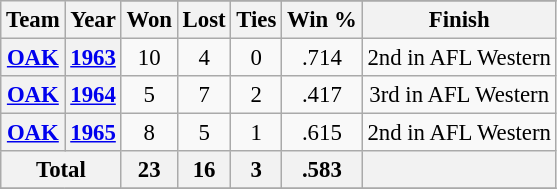<table class="wikitable" style="font-size: 95%; text-align:center;">
<tr>
<th rowspan="2">Team</th>
<th rowspan="2">Year</th>
</tr>
<tr>
<th>Won</th>
<th>Lost</th>
<th>Ties</th>
<th>Win %</th>
<th>Finish</th>
</tr>
<tr>
<th><a href='#'>OAK</a></th>
<th><a href='#'>1963</a></th>
<td>10</td>
<td>4</td>
<td>0</td>
<td>.714</td>
<td>2nd in AFL Western</td>
</tr>
<tr>
<th><a href='#'>OAK</a></th>
<th><a href='#'>1964</a></th>
<td>5</td>
<td>7</td>
<td>2</td>
<td>.417</td>
<td>3rd in AFL Western</td>
</tr>
<tr>
<th><a href='#'>OAK</a></th>
<th><a href='#'>1965</a></th>
<td>8</td>
<td>5</td>
<td>1</td>
<td>.615</td>
<td>2nd in AFL Western</td>
</tr>
<tr>
<th colspan="2">Total</th>
<th>23</th>
<th>16</th>
<th>3</th>
<th>.583</th>
<th></th>
</tr>
<tr>
</tr>
</table>
